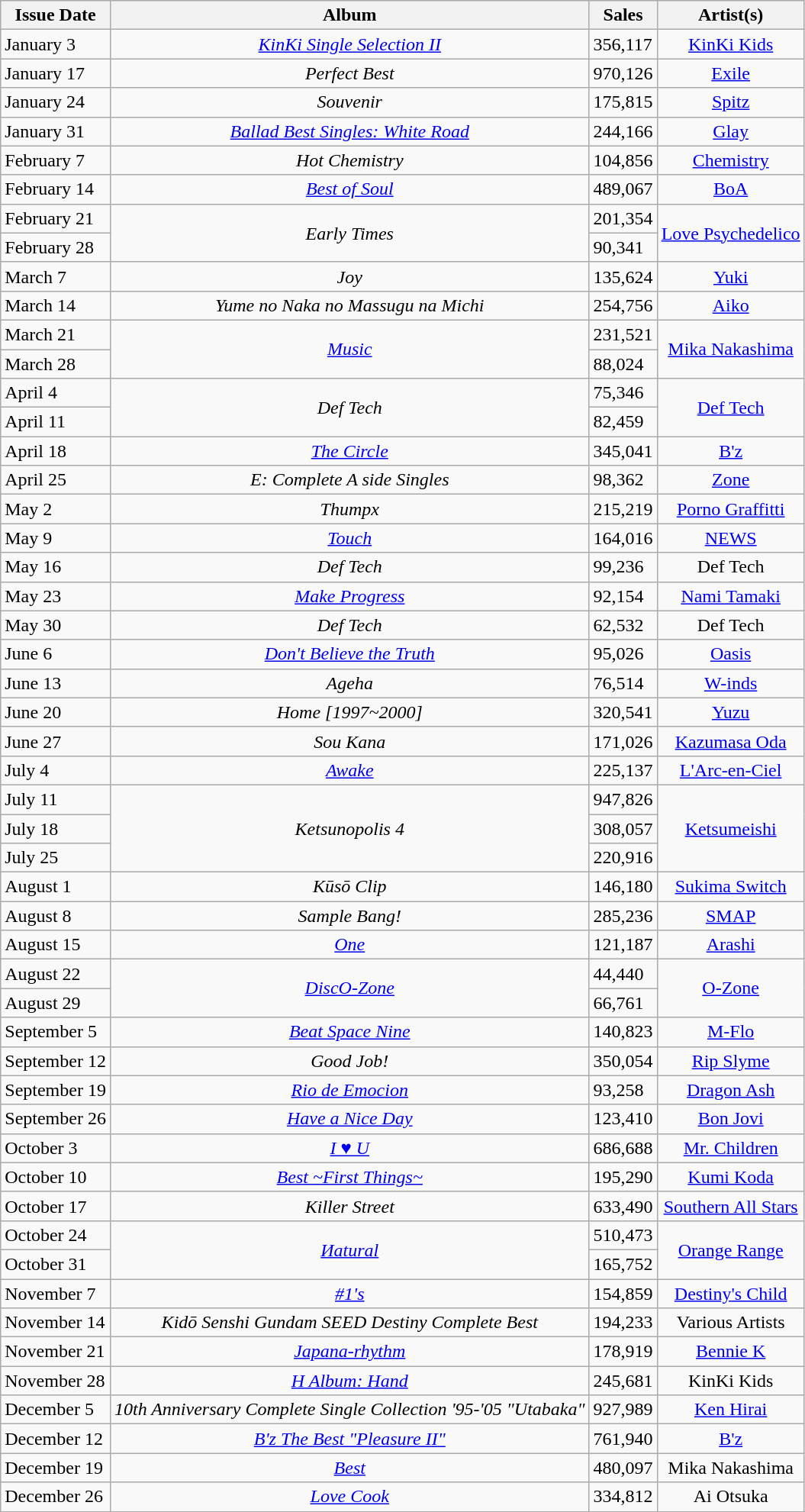<table class="wikitable">
<tr>
<th style="text-align: center;">Issue Date</th>
<th style="text-align: center;">Album</th>
<th style="text-align: center;">Sales</th>
<th style="text-align: center;">Artist(s)</th>
</tr>
<tr>
<td>January 3</td>
<td style="text-align: center;"><em><a href='#'>KinKi Single Selection II</a></em></td>
<td>356,117</td>
<td style="text-align: center;"><a href='#'>KinKi Kids</a></td>
</tr>
<tr>
<td>January 17</td>
<td style="text-align: center;"><em>Perfect Best</em></td>
<td>970,126</td>
<td style="text-align: center;"><a href='#'>Exile</a></td>
</tr>
<tr>
<td>January 24</td>
<td style="text-align: center;"><em>Souvenir</em></td>
<td>175,815</td>
<td style="text-align: center;"><a href='#'>Spitz</a></td>
</tr>
<tr>
<td>January 31</td>
<td style="text-align: center;"><em><a href='#'>Ballad Best Singles: White Road</a></em></td>
<td>244,166</td>
<td style="text-align: center;"><a href='#'>Glay</a></td>
</tr>
<tr>
<td>February 7</td>
<td style="text-align: center;"><em>Hot Chemistry</em></td>
<td>104,856</td>
<td style="text-align: center;"><a href='#'>Chemistry</a></td>
</tr>
<tr>
<td>February 14</td>
<td style="text-align: center;"><em><a href='#'>Best of Soul</a></em></td>
<td>489,067</td>
<td style="text-align: center;"><a href='#'>BoA</a></td>
</tr>
<tr>
<td>February 21</td>
<td style="text-align: center;" rowspan="2"><em>Early Times</em></td>
<td>201,354</td>
<td style="text-align: center;" rowspan="2"><a href='#'>Love Psychedelico</a></td>
</tr>
<tr>
<td>February 28</td>
<td>90,341</td>
</tr>
<tr>
<td>March 7</td>
<td style="text-align: center;"><em>Joy</em></td>
<td>135,624</td>
<td style="text-align: center;"><a href='#'>Yuki</a></td>
</tr>
<tr>
<td>March 14</td>
<td style="text-align: center;"><em>Yume no Naka no Massugu na Michi</em></td>
<td>254,756</td>
<td style="text-align: center;"><a href='#'>Aiko</a></td>
</tr>
<tr>
<td>March 21</td>
<td style="text-align: center;" rowspan="2"><em><a href='#'>Music</a></em></td>
<td>231,521</td>
<td style="text-align: center;" rowspan="2"><a href='#'>Mika Nakashima</a></td>
</tr>
<tr>
<td>March 28</td>
<td>88,024</td>
</tr>
<tr>
<td>April 4</td>
<td style="text-align: center;" rowspan="2"><em>Def Tech</em></td>
<td>75,346</td>
<td style="text-align: center;" rowspan="2"><a href='#'>Def Tech</a></td>
</tr>
<tr>
<td>April 11</td>
<td>82,459</td>
</tr>
<tr>
<td>April 18</td>
<td style="text-align: center;"><em><a href='#'>The Circle</a></em></td>
<td>345,041</td>
<td style="text-align: center;"><a href='#'>B'z</a></td>
</tr>
<tr>
<td>April 25</td>
<td style="text-align: center;"><em>E: Complete A side Singles </em></td>
<td>98,362</td>
<td style="text-align: center;"><a href='#'>Zone</a></td>
</tr>
<tr>
<td>May 2</td>
<td style="text-align: center;"><em>Thumpx</em></td>
<td>215,219</td>
<td style="text-align: center;"><a href='#'>Porno Graffitti</a></td>
</tr>
<tr>
<td>May 9</td>
<td style="text-align: center;"><em><a href='#'>Touch</a></em></td>
<td>164,016</td>
<td style="text-align: center;"><a href='#'>NEWS</a></td>
</tr>
<tr>
<td>May 16</td>
<td style="text-align: center;"><em>Def Tech</em></td>
<td>99,236</td>
<td style="text-align: center;">Def Tech</td>
</tr>
<tr>
<td>May 23</td>
<td style="text-align: center;"><em><a href='#'>Make Progress</a></em></td>
<td>92,154</td>
<td style="text-align: center;"><a href='#'>Nami Tamaki</a></td>
</tr>
<tr>
<td>May 30</td>
<td style="text-align: center;"><em>Def Tech</em></td>
<td>62,532</td>
<td style="text-align: center;">Def Tech</td>
</tr>
<tr>
<td>June 6</td>
<td style="text-align: center;"><em><a href='#'>Don't Believe the Truth</a></em></td>
<td>95,026</td>
<td style="text-align: center;"><a href='#'>Oasis</a></td>
</tr>
<tr>
<td>June 13</td>
<td style="text-align: center;"><em>Ageha</em></td>
<td>76,514</td>
<td style="text-align: center;"><a href='#'>W-inds</a></td>
</tr>
<tr>
<td>June 20</td>
<td style="text-align: center;"><em>Home [1997~2000]</em></td>
<td>320,541</td>
<td style="text-align: center;"><a href='#'>Yuzu</a></td>
</tr>
<tr>
<td>June 27</td>
<td style="text-align: center;"><em>Sou Kana</em></td>
<td>171,026</td>
<td style="text-align: center;"><a href='#'>Kazumasa Oda</a></td>
</tr>
<tr>
<td>July 4</td>
<td style="text-align: center;"><em><a href='#'>Awake</a></em></td>
<td>225,137</td>
<td style="text-align: center;"><a href='#'>L'Arc-en-Ciel</a></td>
</tr>
<tr>
<td>July 11</td>
<td style="text-align: center;" rowspan="3"><em>Ketsunopolis 4</em></td>
<td>947,826</td>
<td style="text-align: center;" rowspan="3"><a href='#'>Ketsumeishi</a></td>
</tr>
<tr>
<td>July 18</td>
<td>308,057</td>
</tr>
<tr>
<td>July 25</td>
<td>220,916</td>
</tr>
<tr>
<td>August 1</td>
<td style="text-align: center;"><em>Kūsō Clip</em></td>
<td>146,180</td>
<td style="text-align: center;"><a href='#'>Sukima Switch</a></td>
</tr>
<tr>
<td>August 8</td>
<td style="text-align: center;"><em>Sample Bang!</em></td>
<td>285,236</td>
<td style="text-align: center;"><a href='#'>SMAP</a></td>
</tr>
<tr>
<td>August 15</td>
<td style="text-align: center;"><em><a href='#'>One</a></em></td>
<td>121,187</td>
<td style="text-align: center;"><a href='#'>Arashi</a></td>
</tr>
<tr>
<td>August 22</td>
<td style="text-align: center;" rowspan="2"><em><a href='#'>DiscO-Zone</a></em></td>
<td>44,440</td>
<td style="text-align: center;" rowspan="2"><a href='#'>O-Zone</a></td>
</tr>
<tr>
<td>August 29</td>
<td>66,761</td>
</tr>
<tr>
<td>September 5</td>
<td style="text-align: center;"><em><a href='#'>Beat Space Nine</a></em></td>
<td>140,823</td>
<td style="text-align: center;"><a href='#'>M-Flo</a></td>
</tr>
<tr>
<td>September 12</td>
<td style="text-align: center;"><em>Good Job!</em></td>
<td>350,054</td>
<td style="text-align: center;"><a href='#'>Rip Slyme</a></td>
</tr>
<tr>
<td>September 19</td>
<td style="text-align: center;"><em><a href='#'>Rio de Emocion</a></em></td>
<td>93,258</td>
<td style="text-align: center;"><a href='#'>Dragon Ash</a></td>
</tr>
<tr>
<td>September 26</td>
<td style="text-align: center;"><em><a href='#'>Have a Nice Day</a></em></td>
<td>123,410</td>
<td style="text-align: center;"><a href='#'>Bon Jovi</a></td>
</tr>
<tr>
<td>October 3</td>
<td style="text-align: center;"><em><a href='#'>I ♥ U</a></em></td>
<td>686,688</td>
<td style="text-align: center;"><a href='#'>Mr. Children</a></td>
</tr>
<tr>
<td>October 10</td>
<td style="text-align: center;"><em><a href='#'>Best ~First Things~</a></em></td>
<td>195,290</td>
<td style="text-align: center;"><a href='#'>Kumi Koda</a></td>
</tr>
<tr>
<td>October 17</td>
<td style="text-align: center;"><em>Killer Street</em></td>
<td>633,490</td>
<td style="text-align: center;"><a href='#'>Southern All Stars</a></td>
</tr>
<tr>
<td>October 24</td>
<td style="text-align: center;" rowspan="2"><em><a href='#'>Иatural</a></em></td>
<td>510,473</td>
<td style="text-align: center;" rowspan="2"><a href='#'>Orange Range</a></td>
</tr>
<tr>
<td>October 31</td>
<td>165,752</td>
</tr>
<tr>
<td>November 7</td>
<td style="text-align: center;"><em><a href='#'>#1's</a></em></td>
<td>154,859</td>
<td style="text-align: center;"><a href='#'>Destiny's Child</a></td>
</tr>
<tr>
<td>November 14</td>
<td style="text-align: center;"><em>Kidō Senshi Gundam SEED Destiny Complete Best</em></td>
<td>194,233</td>
<td style="text-align: center;">Various Artists</td>
</tr>
<tr>
<td>November 21</td>
<td style="text-align: center;"><em><a href='#'>Japana-rhythm</a></em></td>
<td>178,919</td>
<td style="text-align: center;"><a href='#'>Bennie K</a></td>
</tr>
<tr>
<td>November 28</td>
<td style="text-align: center;"><em><a href='#'>H Album: Hand</a></em></td>
<td>245,681</td>
<td style="text-align: center;">KinKi Kids</td>
</tr>
<tr>
<td>December 5</td>
<td style="text-align: center;"><em>10th Anniversary Complete Single Collection '95-'05 "Utabaka"</em></td>
<td>927,989</td>
<td style="text-align: center;"><a href='#'>Ken Hirai</a></td>
</tr>
<tr>
<td>December 12</td>
<td style="text-align: center;"><em><a href='#'>B'z The Best "Pleasure II"</a></em></td>
<td>761,940</td>
<td style="text-align: center;"><a href='#'>B'z</a></td>
</tr>
<tr>
<td>December 19</td>
<td style="text-align: center;"><em><a href='#'>Best</a></em></td>
<td>480,097</td>
<td style="text-align: center;">Mika Nakashima</td>
</tr>
<tr>
<td>December 26</td>
<td style="text-align: center;"><em><a href='#'>Love Cook</a></em></td>
<td>334,812</td>
<td style="text-align: center;">Ai Otsuka</td>
</tr>
<tr>
</tr>
</table>
